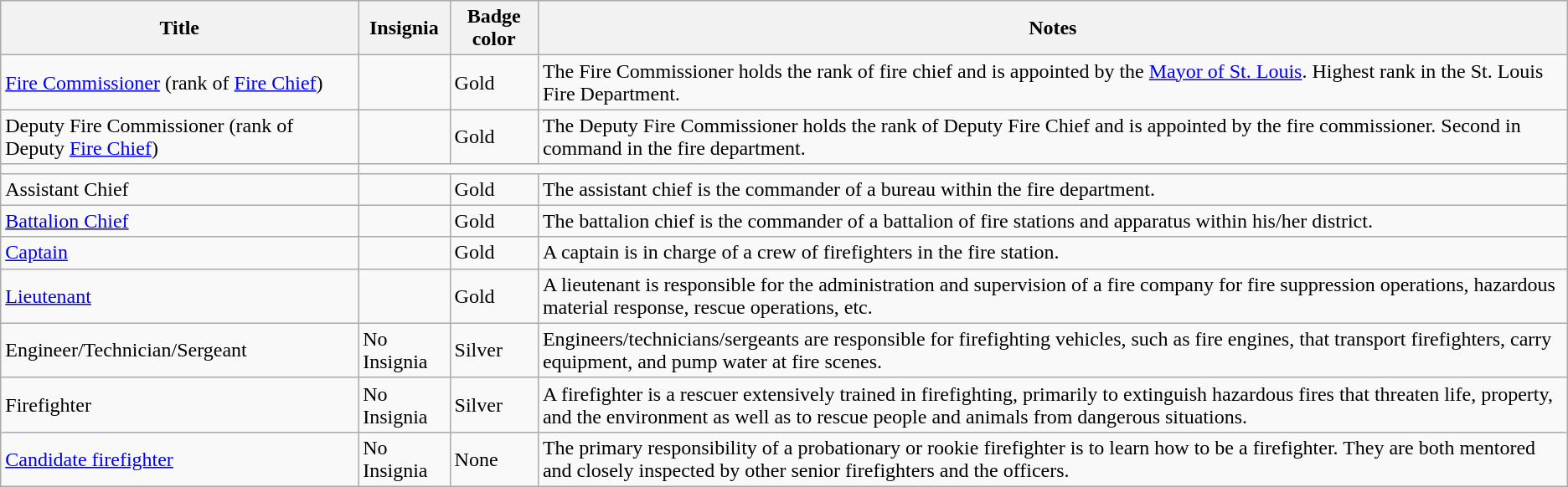<table class="wikitable">
<tr>
<th>Title</th>
<th>Insignia</th>
<th>Badge color</th>
<th>Notes</th>
</tr>
<tr>
<td><a href='#'>Fire Commissioner</a> (rank of <a href='#'>Fire Chief</a>)</td>
<td></td>
<td>Gold</td>
<td>The Fire Commissioner holds the rank of fire chief and is appointed by the <a href='#'>Mayor of St. Louis</a>. Highest rank in the St. Louis Fire Department.</td>
</tr>
<tr>
<td>Deputy Fire Commissioner (rank of Deputy <a href='#'>Fire Chief</a>)</td>
<td></td>
<td>Gold</td>
<td>The Deputy Fire Commissioner holds the rank of Deputy Fire Chief and is appointed by the fire commissioner. Second in command in the fire department.</td>
</tr>
<tr>
<td></td>
</tr>
<tr>
<td>Assistant Chief</td>
<td></td>
<td>Gold</td>
<td>The assistant chief is the commander of a bureau within the fire department.</td>
</tr>
<tr>
<td><a href='#'>Battalion Chief</a></td>
<td></td>
<td>Gold</td>
<td>The battalion chief is the commander of a battalion of fire stations and apparatus within his/her district.</td>
</tr>
<tr>
<td><a href='#'>Captain</a></td>
<td></td>
<td>Gold</td>
<td>A captain is in charge of a crew of firefighters in the fire station.</td>
</tr>
<tr>
<td><a href='#'>Lieutenant</a></td>
<td></td>
<td>Gold</td>
<td>A lieutenant is responsible for the administration and supervision of a fire company for fire suppression operations, hazardous material response, rescue operations, etc.</td>
</tr>
<tr>
<td>Engineer/Technician/Sergeant</td>
<td>No Insignia</td>
<td>Silver</td>
<td>Engineers/technicians/sergeants are responsible for firefighting vehicles, such as fire engines, that transport firefighters, carry equipment, and pump water at fire scenes.</td>
</tr>
<tr>
<td>Firefighter</td>
<td>No Insignia</td>
<td>Silver</td>
<td>A firefighter is a rescuer extensively trained in firefighting, primarily to extinguish hazardous fires that threaten life, property, and the environment as well as to rescue people and animals from dangerous situations.</td>
</tr>
<tr>
<td><a href='#'>Candidate firefighter</a></td>
<td>No Insignia</td>
<td>None</td>
<td>The primary responsibility of a probationary or rookie firefighter is to learn how to be a firefighter. They are both mentored and closely inspected by other senior firefighters and the officers.</td>
</tr>
</table>
